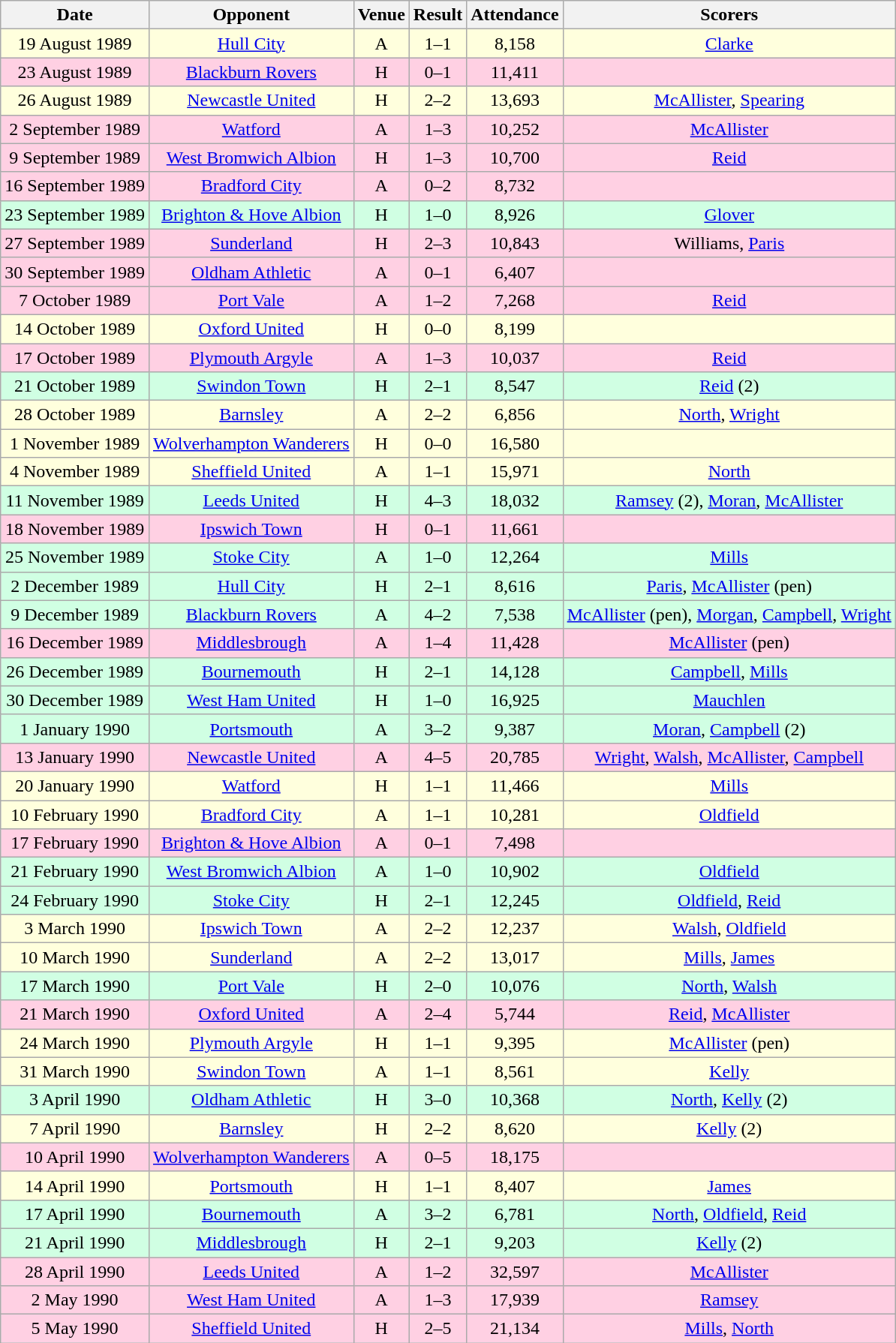<table class="wikitable sortable" style="text-align:center;">
<tr>
<th>Date</th>
<th>Opponent</th>
<th>Venue</th>
<th>Result</th>
<th>Attendance</th>
<th>Scorers</th>
</tr>
<tr style="background:#ffd;">
<td>19 August 1989</td>
<td><a href='#'>Hull City</a></td>
<td>A</td>
<td>1–1</td>
<td>8,158</td>
<td><a href='#'>Clarke</a></td>
</tr>
<tr style="background:#ffd0e3;">
<td>23 August 1989</td>
<td><a href='#'>Blackburn Rovers</a></td>
<td>H</td>
<td>0–1</td>
<td>11,411</td>
<td></td>
</tr>
<tr style="background:#ffd;">
<td>26 August 1989</td>
<td><a href='#'>Newcastle United</a></td>
<td>H</td>
<td>2–2</td>
<td>13,693</td>
<td><a href='#'>McAllister</a>, <a href='#'>Spearing</a></td>
</tr>
<tr style="background:#ffd0e3;">
<td>2 September 1989</td>
<td><a href='#'>Watford</a></td>
<td>A</td>
<td>1–3</td>
<td>10,252</td>
<td><a href='#'>McAllister</a></td>
</tr>
<tr style="background:#ffd0e3;">
<td>9 September 1989</td>
<td><a href='#'>West Bromwich Albion</a></td>
<td>H</td>
<td>1–3</td>
<td>10,700</td>
<td><a href='#'>Reid</a></td>
</tr>
<tr style="background:#ffd0e3;">
<td>16 September 1989</td>
<td><a href='#'>Bradford City</a></td>
<td>A</td>
<td>0–2</td>
<td>8,732</td>
<td></td>
</tr>
<tr style="background:#d0ffe3;">
<td>23 September 1989</td>
<td><a href='#'>Brighton & Hove Albion</a></td>
<td>H</td>
<td>1–0</td>
<td>8,926</td>
<td><a href='#'>Glover</a></td>
</tr>
<tr style="background:#ffd0e3;">
<td>27 September 1989</td>
<td><a href='#'>Sunderland</a></td>
<td>H</td>
<td>2–3</td>
<td>10,843</td>
<td>Williams,  <a href='#'>Paris</a></td>
</tr>
<tr style="background:#ffd0e3;">
<td>30 September 1989</td>
<td><a href='#'>Oldham Athletic</a></td>
<td>A</td>
<td>0–1</td>
<td>6,407</td>
<td></td>
</tr>
<tr style="background:#ffd0e3;">
<td>7 October 1989</td>
<td><a href='#'>Port Vale</a></td>
<td>A</td>
<td>1–2</td>
<td>7,268</td>
<td><a href='#'>Reid</a></td>
</tr>
<tr style="background:#ffd;">
<td>14 October 1989</td>
<td><a href='#'>Oxford United</a></td>
<td>H</td>
<td>0–0</td>
<td>8,199</td>
<td></td>
</tr>
<tr style="background:#ffd0e3;">
<td>17 October 1989</td>
<td><a href='#'>Plymouth Argyle</a></td>
<td>A</td>
<td>1–3</td>
<td>10,037</td>
<td><a href='#'>Reid</a></td>
</tr>
<tr style="background:#d0ffe3;">
<td>21 October 1989</td>
<td><a href='#'>Swindon Town</a></td>
<td>H</td>
<td>2–1</td>
<td>8,547</td>
<td><a href='#'>Reid</a> (2)</td>
</tr>
<tr style="background:#ffd;">
<td>28 October 1989</td>
<td><a href='#'>Barnsley</a></td>
<td>A</td>
<td>2–2</td>
<td>6,856</td>
<td><a href='#'>North</a>, <a href='#'>Wright</a></td>
</tr>
<tr style="background:#ffd;">
<td>1 November 1989</td>
<td><a href='#'>Wolverhampton Wanderers</a></td>
<td>H</td>
<td>0–0</td>
<td>16,580</td>
<td></td>
</tr>
<tr style="background:#ffd;">
<td>4 November 1989</td>
<td><a href='#'>Sheffield United</a></td>
<td>A</td>
<td>1–1</td>
<td>15,971</td>
<td><a href='#'>North</a></td>
</tr>
<tr style="background:#d0ffe3;">
<td>11 November 1989</td>
<td><a href='#'>Leeds United</a></td>
<td>H</td>
<td>4–3</td>
<td>18,032</td>
<td><a href='#'>Ramsey</a> (2), <a href='#'>Moran</a>, <a href='#'>McAllister</a></td>
</tr>
<tr style="background:#ffd0e3;">
<td>18 November 1989</td>
<td><a href='#'>Ipswich Town</a></td>
<td>H</td>
<td>0–1</td>
<td>11,661</td>
<td></td>
</tr>
<tr style="background:#d0ffe3;">
<td>25 November 1989</td>
<td><a href='#'>Stoke City</a></td>
<td>A</td>
<td>1–0</td>
<td>12,264</td>
<td><a href='#'>Mills</a></td>
</tr>
<tr style="background:#d0ffe3;">
<td>2 December 1989</td>
<td><a href='#'>Hull City</a></td>
<td>H</td>
<td>2–1</td>
<td>8,616</td>
<td><a href='#'>Paris</a>, <a href='#'>McAllister</a> (pen)</td>
</tr>
<tr style="background:#d0ffe3;">
<td>9 December 1989</td>
<td><a href='#'>Blackburn Rovers</a></td>
<td>A</td>
<td>4–2</td>
<td>7,538</td>
<td><a href='#'>McAllister</a> (pen), <a href='#'>Morgan</a>, <a href='#'>Campbell</a>, <a href='#'>Wright</a></td>
</tr>
<tr style="background:#ffd0e3;">
<td>16 December 1989</td>
<td><a href='#'>Middlesbrough</a></td>
<td>A</td>
<td>1–4</td>
<td>11,428</td>
<td><a href='#'>McAllister</a> (pen)</td>
</tr>
<tr style="background:#d0ffe3;">
<td>26 December 1989</td>
<td><a href='#'>Bournemouth</a></td>
<td>H</td>
<td>2–1</td>
<td>14,128</td>
<td><a href='#'>Campbell</a>, <a href='#'>Mills</a></td>
</tr>
<tr style="background:#d0ffe3;">
<td>30 December 1989</td>
<td><a href='#'>West Ham United</a></td>
<td>H</td>
<td>1–0</td>
<td>16,925</td>
<td><a href='#'>Mauchlen</a></td>
</tr>
<tr style="background:#d0ffe3;">
<td>1 January 1990</td>
<td><a href='#'>Portsmouth</a></td>
<td>A</td>
<td>3–2</td>
<td>9,387</td>
<td><a href='#'>Moran</a>, <a href='#'>Campbell</a> (2)</td>
</tr>
<tr style="background:#ffd0e3;">
<td>13 January 1990</td>
<td><a href='#'>Newcastle United</a></td>
<td>A</td>
<td>4–5</td>
<td>20,785</td>
<td><a href='#'>Wright</a>, <a href='#'>Walsh</a>, <a href='#'>McAllister</a>, <a href='#'>Campbell</a></td>
</tr>
<tr style="background:#ffd;">
<td>20 January 1990</td>
<td><a href='#'>Watford</a></td>
<td>H</td>
<td>1–1</td>
<td>11,466</td>
<td><a href='#'>Mills</a></td>
</tr>
<tr style="background:#ffd;">
<td>10 February 1990</td>
<td><a href='#'>Bradford City</a></td>
<td>A</td>
<td>1–1</td>
<td>10,281</td>
<td><a href='#'>Oldfield</a></td>
</tr>
<tr style="background:#ffd0e3;">
<td>17 February 1990</td>
<td><a href='#'>Brighton & Hove Albion</a></td>
<td>A</td>
<td>0–1</td>
<td>7,498</td>
<td></td>
</tr>
<tr style="background:#d0ffe3;">
<td>21 February 1990</td>
<td><a href='#'>West Bromwich Albion</a></td>
<td>A</td>
<td>1–0</td>
<td>10,902</td>
<td><a href='#'>Oldfield</a></td>
</tr>
<tr style="background:#d0ffe3;">
<td>24 February 1990</td>
<td><a href='#'>Stoke City</a></td>
<td>H</td>
<td>2–1</td>
<td>12,245</td>
<td><a href='#'>Oldfield</a>, <a href='#'>Reid</a></td>
</tr>
<tr style="background:#ffd;">
<td>3 March 1990</td>
<td><a href='#'>Ipswich Town</a></td>
<td>A</td>
<td>2–2</td>
<td>12,237</td>
<td><a href='#'>Walsh</a>, <a href='#'>Oldfield</a></td>
</tr>
<tr style="background:#ffd;">
<td>10 March 1990</td>
<td><a href='#'>Sunderland</a></td>
<td>A</td>
<td>2–2</td>
<td>13,017</td>
<td><a href='#'>Mills</a>, <a href='#'>James</a></td>
</tr>
<tr style="background:#d0ffe3;">
<td>17 March 1990</td>
<td><a href='#'>Port Vale</a></td>
<td>H</td>
<td>2–0</td>
<td>10,076</td>
<td><a href='#'>North</a>, <a href='#'>Walsh</a></td>
</tr>
<tr style="background:#ffd0e3;">
<td>21 March 1990</td>
<td><a href='#'>Oxford United</a></td>
<td>A</td>
<td>2–4</td>
<td>5,744</td>
<td><a href='#'>Reid</a>, <a href='#'>McAllister</a></td>
</tr>
<tr style="background:#ffd;">
<td>24 March 1990</td>
<td><a href='#'>Plymouth Argyle</a></td>
<td>H</td>
<td>1–1</td>
<td>9,395</td>
<td><a href='#'>McAllister</a> (pen)</td>
</tr>
<tr style="background:#ffd;">
<td>31 March 1990</td>
<td><a href='#'>Swindon Town</a></td>
<td>A</td>
<td>1–1</td>
<td>8,561</td>
<td><a href='#'>Kelly</a></td>
</tr>
<tr style="background:#d0ffe3;">
<td>3 April 1990</td>
<td><a href='#'>Oldham Athletic</a></td>
<td>H</td>
<td>3–0</td>
<td>10,368</td>
<td><a href='#'>North</a>, <a href='#'>Kelly</a> (2)</td>
</tr>
<tr style="background:#ffd;">
<td>7 April 1990</td>
<td><a href='#'>Barnsley</a></td>
<td>H</td>
<td>2–2</td>
<td>8,620</td>
<td><a href='#'>Kelly</a> (2)</td>
</tr>
<tr style="background:#ffd0e3;">
<td>10 April 1990</td>
<td><a href='#'>Wolverhampton Wanderers</a></td>
<td>A</td>
<td>0–5</td>
<td>18,175</td>
<td></td>
</tr>
<tr style="background:#ffd;">
<td>14 April 1990</td>
<td><a href='#'>Portsmouth</a></td>
<td>H</td>
<td>1–1</td>
<td>8,407</td>
<td><a href='#'>James</a></td>
</tr>
<tr style="background:#d0ffe3;">
<td>17 April 1990</td>
<td><a href='#'>Bournemouth</a></td>
<td>A</td>
<td>3–2</td>
<td>6,781</td>
<td><a href='#'>North</a>, <a href='#'>Oldfield</a>, <a href='#'>Reid</a></td>
</tr>
<tr style="background:#d0ffe3;">
<td>21 April 1990</td>
<td><a href='#'>Middlesbrough</a></td>
<td>H</td>
<td>2–1</td>
<td>9,203</td>
<td><a href='#'>Kelly</a> (2)</td>
</tr>
<tr style="background:#ffd0e3;">
<td>28 April 1990</td>
<td><a href='#'>Leeds United</a></td>
<td>A</td>
<td>1–2</td>
<td>32,597</td>
<td><a href='#'>McAllister</a></td>
</tr>
<tr style="background:#ffd0e3;">
<td>2 May 1990</td>
<td><a href='#'>West Ham United</a></td>
<td>A</td>
<td>1–3</td>
<td>17,939</td>
<td><a href='#'>Ramsey</a></td>
</tr>
<tr style="background:#ffd0e3;">
<td>5 May 1990</td>
<td><a href='#'>Sheffield United</a></td>
<td>H</td>
<td>2–5</td>
<td>21,134</td>
<td><a href='#'>Mills</a>, <a href='#'>North</a></td>
</tr>
</table>
